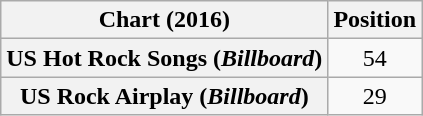<table class="wikitable plainrowheaders">
<tr>
<th>Chart (2016)</th>
<th>Position</th>
</tr>
<tr>
<th scope="row">US Hot Rock Songs (<em>Billboard</em>)</th>
<td style="text-align:center;">54</td>
</tr>
<tr>
<th scope="row">US Rock Airplay (<em>Billboard</em>)</th>
<td style="text-align:center;">29</td>
</tr>
</table>
